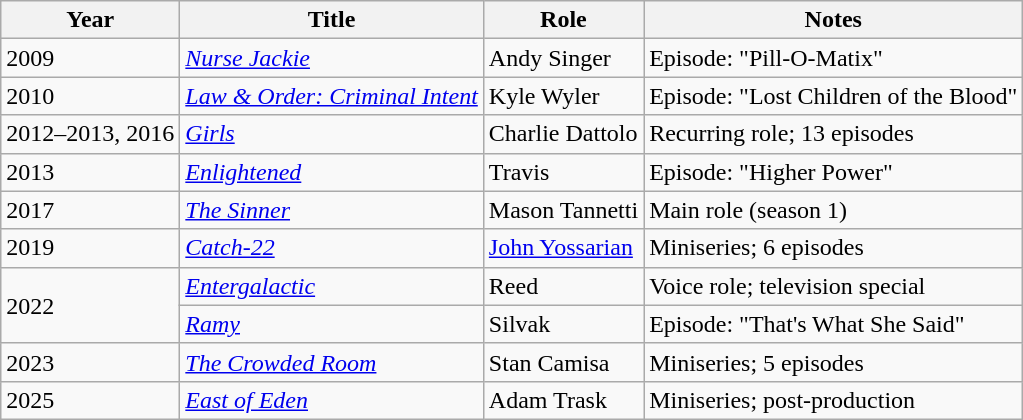<table class="wikitable sortable">
<tr>
<th>Year</th>
<th>Title</th>
<th>Role</th>
<th class="unsortable">Notes</th>
</tr>
<tr>
<td>2009</td>
<td><em><a href='#'>Nurse Jackie</a></em></td>
<td>Andy Singer</td>
<td>Episode: "Pill-O-Matix"</td>
</tr>
<tr>
<td>2010</td>
<td><em><a href='#'>Law & Order: Criminal Intent</a></em></td>
<td>Kyle Wyler</td>
<td>Episode: "Lost Children of the Blood"</td>
</tr>
<tr>
<td>2012–2013, 2016</td>
<td><em><a href='#'>Girls</a></em></td>
<td>Charlie Dattolo</td>
<td>Recurring role; 13 episodes</td>
</tr>
<tr>
<td>2013</td>
<td><em><a href='#'>Enlightened</a></em></td>
<td>Travis</td>
<td>Episode: "Higher Power"</td>
</tr>
<tr>
<td>2017</td>
<td><em><a href='#'>The Sinner</a></em></td>
<td>Mason Tannetti</td>
<td>Main role (season 1)</td>
</tr>
<tr>
<td>2019</td>
<td><em><a href='#'>Catch-22</a></em></td>
<td><a href='#'>John Yossarian</a></td>
<td>Miniseries; 6 episodes</td>
</tr>
<tr>
<td rowspan="2">2022</td>
<td><em><a href='#'>Entergalactic</a></em></td>
<td>Reed</td>
<td>Voice role; television special</td>
</tr>
<tr>
<td><em><a href='#'>Ramy</a></em></td>
<td>Silvak</td>
<td>Episode: "That's What She Said"</td>
</tr>
<tr>
<td>2023</td>
<td><em><a href='#'>The Crowded Room</a></em></td>
<td>Stan Camisa</td>
<td>Miniseries; 5 episodes</td>
</tr>
<tr>
<td>2025</td>
<td><em><a href='#'>East of Eden</a></em></td>
<td>Adam Trask</td>
<td>Miniseries; post-production</td>
</tr>
</table>
